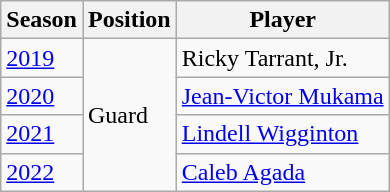<table class="wikitable">
<tr>
<th>Season</th>
<th>Position</th>
<th>Player</th>
</tr>
<tr>
<td><a href='#'>2019</a></td>
<td rowspan="4">Guard</td>
<td>Ricky Tarrant, Jr.</td>
</tr>
<tr>
<td><a href='#'>2020</a></td>
<td><a href='#'>Jean-Victor Mukama</a></td>
</tr>
<tr>
<td><a href='#'>2021</a></td>
<td><a href='#'>Lindell Wigginton</a></td>
</tr>
<tr>
<td><a href='#'>2022</a></td>
<td><a href='#'>Caleb Agada</a></td>
</tr>
</table>
